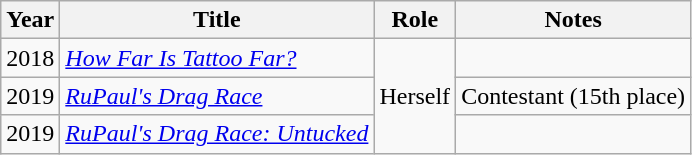<table class="wikitable plainrowheaders sortable">
<tr>
<th scope="col">Year</th>
<th scope="col">Title</th>
<th scope="col">Role</th>
<th scope="col">Notes</th>
</tr>
<tr>
<td>2018</td>
<td scope="row"><em><a href='#'>How Far Is Tattoo Far?</a></em></td>
<td rowspan=3>Herself</td>
<td></td>
</tr>
<tr>
<td>2019</td>
<td scope="row"><a href='#'><em>RuPaul's Drag Race</em></a></td>
<td>Contestant (15th place)</td>
</tr>
<tr>
<td>2019</td>
<td scope="row"><em><a href='#'>RuPaul's Drag Race: Untucked</a></em></td>
<td></td>
</tr>
</table>
